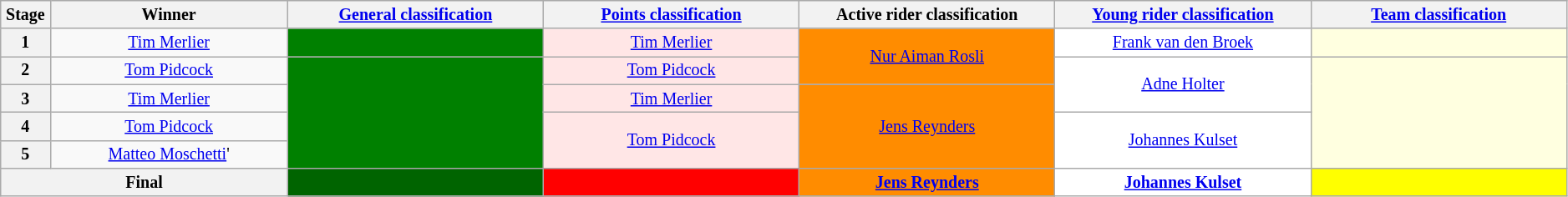<table class="wikitable" style="text-align: center; font-size:smaller;">
<tr style="background:#efefef;">
<th style="width:1%;">Stage</th>
<th style="width:13%;">Winner</th>
<th style="width:14%;"><a href='#'>General classification</a><br></th>
<th style="width:14%;"><a href='#'>Points classification</a><br></th>
<th style="width:14%;">Active rider classification<br></th>
<th style="width:14%;"><a href='#'>Young rider classification</a><br></th>
<th style="width:14%;"><a href='#'>Team classification</a></th>
</tr>
<tr>
<th>1</th>
<td><a href='#'>Tim Merlier</a></td>
<td style="background:#008000;"></td>
<td style="background:#FFE6E6;"><a href='#'>Tim Merlier</a></td>
<td style="background:#FF8C00;" rowspan=2><a href='#'>Nur Aiman Rosli</a></td>
<td style="background:white;"><a href='#'>Frank van den Broek</a></td>
<td style="background:lightyellow;"></td>
</tr>
<tr>
<th>2</th>
<td><a href='#'>Tom Pidcock</a></td>
<td style="background:#008000;" rowspan=4></td>
<td style="background:#FFE6E6;"><a href='#'>Tom Pidcock</a></td>
<td style="background:white;" rowspan=2><a href='#'>Adne Holter</a></td>
<td style="background:lightyellow;" rowspan=4></td>
</tr>
<tr>
<th>3</th>
<td><a href='#'>Tim Merlier</a></td>
<td style="background:#FFE6E6;"><a href='#'>Tim Merlier</a></td>
<td style="background:#FF8C00;" rowspan=3><a href='#'>Jens Reynders</a></td>
</tr>
<tr>
<th>4</th>
<td><a href='#'>Tom Pidcock</a></td>
<td style="background:#FFE6E6;" rowspan=2><a href='#'>Tom Pidcock</a></td>
<td style="background:white;" rowspan=2><a href='#'>Johannes Kulset</a></td>
</tr>
<tr>
<th>5</th>
<td><a href='#'>Matteo Moschetti</a>'</td>
</tr>
<tr>
<th colspan="2">Final</th>
<th style="background:#006400;"></th>
<th style="background:red;"></th>
<th style="background:#FF8C00;"><a href='#'>Jens Reynders</a></th>
<th style="background:white;"><a href='#'>Johannes Kulset</a></th>
<th style="background:yellow;"></th>
</tr>
</table>
